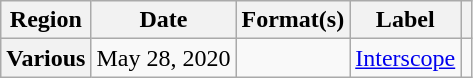<table class="wikitable plainrowheaders" border="1">
<tr>
<th scope="col">Region</th>
<th scope="col">Date</th>
<th scope="col">Format(s)</th>
<th scope="col">Label</th>
<th scope="col"></th>
</tr>
<tr>
<th scope="row">Various</th>
<td>May 28, 2020</td>
<td></td>
<td><a href='#'>Interscope</a></td>
<td style="text-align:center;"></td>
</tr>
</table>
